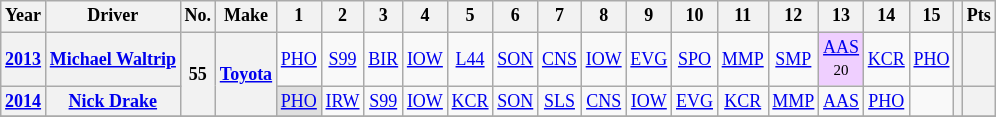<table class="wikitable" style="text-align:center; font-size:75%">
<tr>
<th>Year</th>
<th>Driver</th>
<th>No.</th>
<th>Make</th>
<th>1</th>
<th>2</th>
<th>3</th>
<th>4</th>
<th>5</th>
<th>6</th>
<th>7</th>
<th>8</th>
<th>9</th>
<th>10</th>
<th>11</th>
<th>12</th>
<th>13</th>
<th>14</th>
<th>15</th>
<th></th>
<th>Pts</th>
</tr>
<tr>
<th><a href='#'>2013</a></th>
<th><a href='#'>Michael Waltrip</a></th>
<th rowspan=2>55</th>
<th rowspan=2><a href='#'>Toyota</a></th>
<td><a href='#'>PHO</a></td>
<td><a href='#'>S99</a></td>
<td><a href='#'>BIR</a></td>
<td><a href='#'>IOW</a></td>
<td><a href='#'>L44</a></td>
<td><a href='#'>SON</a></td>
<td><a href='#'>CNS</a></td>
<td><a href='#'>IOW</a></td>
<td><a href='#'>EVG</a></td>
<td><a href='#'>SPO</a></td>
<td><a href='#'>MMP</a></td>
<td><a href='#'>SMP</a></td>
<td style="background:#EFCFFF;"><a href='#'>AAS</a><br><small>20</small></td>
<td><a href='#'>KCR</a></td>
<td><a href='#'>PHO</a></td>
<th></th>
<th></th>
</tr>
<tr>
<th><a href='#'>2014</a></th>
<th><a href='#'>Nick Drake</a></th>
<td style="background:#DFDFDF;"><a href='#'>PHO</a><br></td>
<td><a href='#'>IRW</a></td>
<td><a href='#'>S99</a></td>
<td><a href='#'>IOW</a></td>
<td><a href='#'>KCR</a></td>
<td><a href='#'>SON</a></td>
<td><a href='#'>SLS</a></td>
<td><a href='#'>CNS</a></td>
<td><a href='#'>IOW</a></td>
<td><a href='#'>EVG</a></td>
<td><a href='#'>KCR</a></td>
<td><a href='#'>MMP</a></td>
<td><a href='#'>AAS</a></td>
<td><a href='#'>PHO</a></td>
<td></td>
<th></th>
<th></th>
</tr>
<tr>
</tr>
</table>
